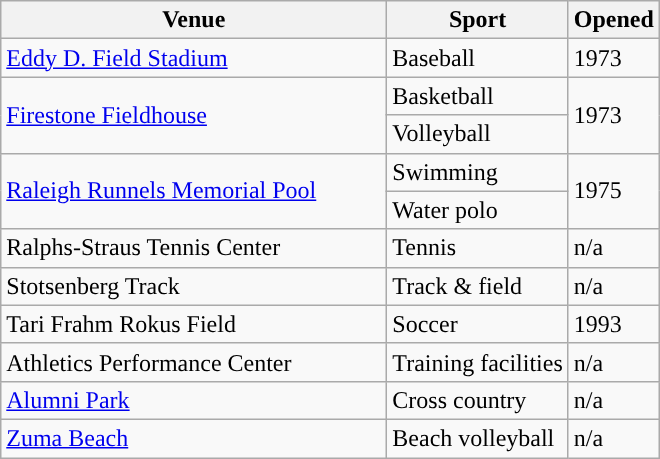<table class="wikitable sortable"; style= "text-align: ">
<tr>
<th width=250px>Venue</th>
<th width=px>Sport</th>
<th width=px>Opened</th>
</tr>
<tr>
<td><a href='#'>Eddy D. Field Stadium</a></td>
<td>Baseball</td>
<td>1973</td>
</tr>
<tr>
<td rowspan=2><a href='#'>Firestone Fieldhouse</a></td>
<td>Basketball</td>
<td rowspan=2>1973</td>
</tr>
<tr>
<td>Volleyball</td>
</tr>
<tr>
<td rowspan=2><a href='#'>Raleigh Runnels Memorial Pool</a></td>
<td>Swimming</td>
<td rowspan=2>1975</td>
</tr>
<tr>
<td>Water polo</td>
</tr>
<tr>
<td>Ralphs-Straus Tennis Center</td>
<td>Tennis</td>
<td>n/a</td>
</tr>
<tr>
<td>Stotsenberg Track</td>
<td>Track & field</td>
<td>n/a</td>
</tr>
<tr>
<td>Tari Frahm Rokus Field</td>
<td>Soccer</td>
<td>1993</td>
</tr>
<tr>
<td>Athletics Performance Center</td>
<td>Training facilities</td>
<td>n/a</td>
</tr>
<tr>
<td><a href='#'>Alumni Park</a></td>
<td>Cross country</td>
<td>n/a</td>
</tr>
<tr>
<td><a href='#'>Zuma Beach</a></td>
<td>Beach volleyball</td>
<td>n/a</td>
</tr>
</table>
